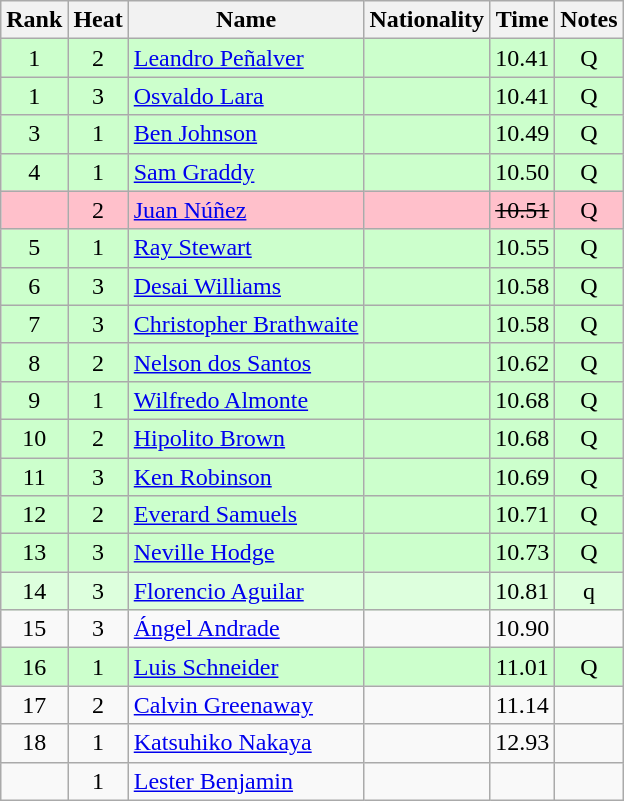<table class="wikitable sortable" style="text-align:center">
<tr>
<th>Rank</th>
<th>Heat</th>
<th>Name</th>
<th>Nationality</th>
<th>Time</th>
<th>Notes</th>
</tr>
<tr bgcolor=ccffcc>
<td>1</td>
<td>2</td>
<td align=left><a href='#'>Leandro Peñalver</a></td>
<td align=left></td>
<td>10.41</td>
<td>Q</td>
</tr>
<tr bgcolor=ccffcc>
<td>1</td>
<td>3</td>
<td align=left><a href='#'>Osvaldo Lara</a></td>
<td align=left></td>
<td>10.41</td>
<td>Q</td>
</tr>
<tr bgcolor=ccffcc>
<td>3</td>
<td>1</td>
<td align=left><a href='#'>Ben Johnson</a></td>
<td align=left></td>
<td>10.49</td>
<td>Q</td>
</tr>
<tr bgcolor=ccffcc>
<td>4</td>
<td>1</td>
<td align=left><a href='#'>Sam Graddy</a></td>
<td align=left></td>
<td>10.50</td>
<td>Q</td>
</tr>
<tr bgcolor=pink>
<td><s></s></td>
<td>2</td>
<td align=left><a href='#'>Juan Núñez</a></td>
<td align=left></td>
<td><s>10.51</s></td>
<td>Q</td>
</tr>
<tr bgcolor=ccffcc>
<td>5</td>
<td>1</td>
<td align=left><a href='#'>Ray Stewart</a></td>
<td align=left></td>
<td>10.55</td>
<td>Q</td>
</tr>
<tr bgcolor=ccffcc>
<td>6</td>
<td>3</td>
<td align=left><a href='#'>Desai Williams</a></td>
<td align=left></td>
<td>10.58</td>
<td>Q</td>
</tr>
<tr bgcolor=ccffcc>
<td>7</td>
<td>3</td>
<td align=left><a href='#'>Christopher Brathwaite</a></td>
<td align=left></td>
<td>10.58</td>
<td>Q</td>
</tr>
<tr bgcolor=ccffcc>
<td>8</td>
<td>2</td>
<td align=left><a href='#'>Nelson dos Santos</a></td>
<td align=left></td>
<td>10.62</td>
<td>Q</td>
</tr>
<tr bgcolor=ccffcc>
<td>9</td>
<td>1</td>
<td align=left><a href='#'>Wilfredo Almonte</a></td>
<td align=left></td>
<td>10.68</td>
<td>Q</td>
</tr>
<tr bgcolor=ccffcc>
<td>10</td>
<td>2</td>
<td align=left><a href='#'>Hipolito Brown</a></td>
<td align=left></td>
<td>10.68</td>
<td>Q</td>
</tr>
<tr bgcolor=ccffcc>
<td>11</td>
<td>3</td>
<td align=left><a href='#'>Ken Robinson</a></td>
<td align=left></td>
<td>10.69</td>
<td>Q</td>
</tr>
<tr bgcolor=ccffcc>
<td>12</td>
<td>2</td>
<td align=left><a href='#'>Everard Samuels</a></td>
<td align=left></td>
<td>10.71</td>
<td>Q</td>
</tr>
<tr bgcolor=ccffcc>
<td>13</td>
<td>3</td>
<td align=left><a href='#'>Neville Hodge</a></td>
<td align=left></td>
<td>10.73</td>
<td>Q</td>
</tr>
<tr bgcolor=ddffdd>
<td>14</td>
<td>3</td>
<td align=left><a href='#'>Florencio Aguilar</a></td>
<td align=left></td>
<td>10.81</td>
<td>q</td>
</tr>
<tr>
<td>15</td>
<td>3</td>
<td align=left><a href='#'>Ángel Andrade</a></td>
<td align=left></td>
<td>10.90</td>
<td></td>
</tr>
<tr bgcolor=ccffcc>
<td>16</td>
<td>1</td>
<td align=left><a href='#'>Luis Schneider</a></td>
<td align=left></td>
<td>11.01</td>
<td>Q</td>
</tr>
<tr>
<td>17</td>
<td>2</td>
<td align=left><a href='#'>Calvin Greenaway</a></td>
<td align=left></td>
<td>11.14</td>
<td></td>
</tr>
<tr>
<td>18</td>
<td>1</td>
<td align=left><a href='#'>Katsuhiko Nakaya</a></td>
<td align=left></td>
<td>12.93</td>
<td></td>
</tr>
<tr>
<td></td>
<td>1</td>
<td align=left><a href='#'>Lester Benjamin</a></td>
<td align=left></td>
<td></td>
<td></td>
</tr>
</table>
